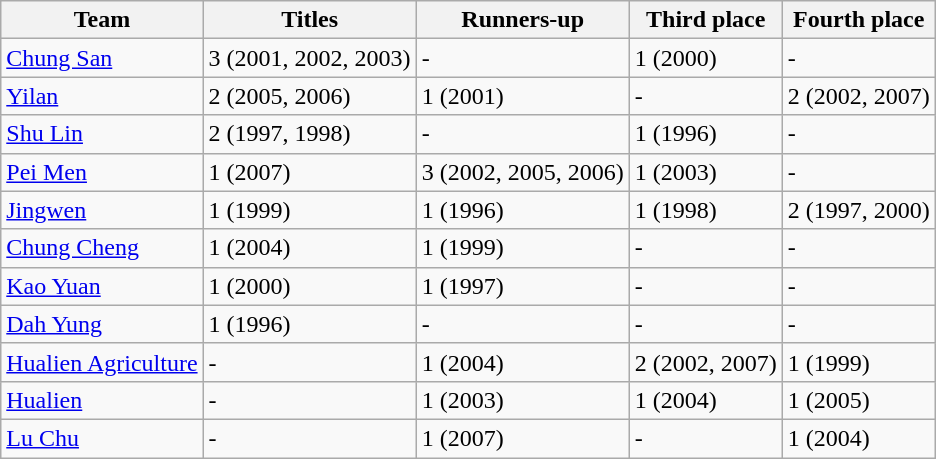<table class="wikitable">
<tr>
<th>Team</th>
<th>Titles</th>
<th>Runners-up</th>
<th>Third place</th>
<th>Fourth place</th>
</tr>
<tr>
<td><a href='#'>Chung San</a></td>
<td>3 (2001, 2002, 2003)</td>
<td>-</td>
<td>1 (2000)</td>
<td>-</td>
</tr>
<tr>
<td><a href='#'>Yilan</a></td>
<td>2 (2005, 2006)</td>
<td>1 (2001)</td>
<td>-</td>
<td>2 (2002, 2007)</td>
</tr>
<tr>
<td><a href='#'>Shu Lin</a></td>
<td>2 (1997, 1998)</td>
<td>-</td>
<td>1 (1996)</td>
<td>-</td>
</tr>
<tr>
<td><a href='#'>Pei Men</a></td>
<td>1 (2007)</td>
<td>3 (2002, 2005, 2006)</td>
<td>1 (2003)</td>
<td>-</td>
</tr>
<tr>
<td><a href='#'>Jingwen</a></td>
<td>1 (1999)</td>
<td>1 (1996)</td>
<td>1 (1998)</td>
<td>2 (1997, 2000)</td>
</tr>
<tr>
<td><a href='#'>Chung Cheng</a></td>
<td>1 (2004)</td>
<td>1 (1999)</td>
<td>-</td>
<td>-</td>
</tr>
<tr>
<td><a href='#'>Kao Yuan</a></td>
<td>1 (2000)</td>
<td>1 (1997)</td>
<td>-</td>
<td>-</td>
</tr>
<tr>
<td><a href='#'>Dah Yung</a></td>
<td>1 (1996)</td>
<td>-</td>
<td>-</td>
<td>-</td>
</tr>
<tr>
<td><a href='#'>Hualien Agriculture</a></td>
<td>-</td>
<td>1 (2004)</td>
<td>2 (2002, 2007)</td>
<td>1 (1999)</td>
</tr>
<tr>
<td><a href='#'>Hualien</a></td>
<td>-</td>
<td>1 (2003)</td>
<td>1 (2004)</td>
<td>1 (2005)</td>
</tr>
<tr>
<td><a href='#'>Lu Chu</a></td>
<td>-</td>
<td>1 (2007)</td>
<td>-</td>
<td>1 (2004)</td>
</tr>
</table>
